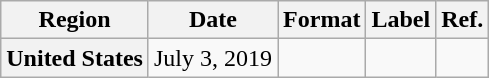<table class="wikitable plainrowheaders">
<tr>
<th scope="col">Region</th>
<th scope="col">Date</th>
<th scope="col">Format</th>
<th scope="col">Label</th>
<th scope="col">Ref.</th>
</tr>
<tr>
<th scope="row">United States</th>
<td>July 3, 2019</td>
<td></td>
<td></td>
<td></td>
</tr>
</table>
